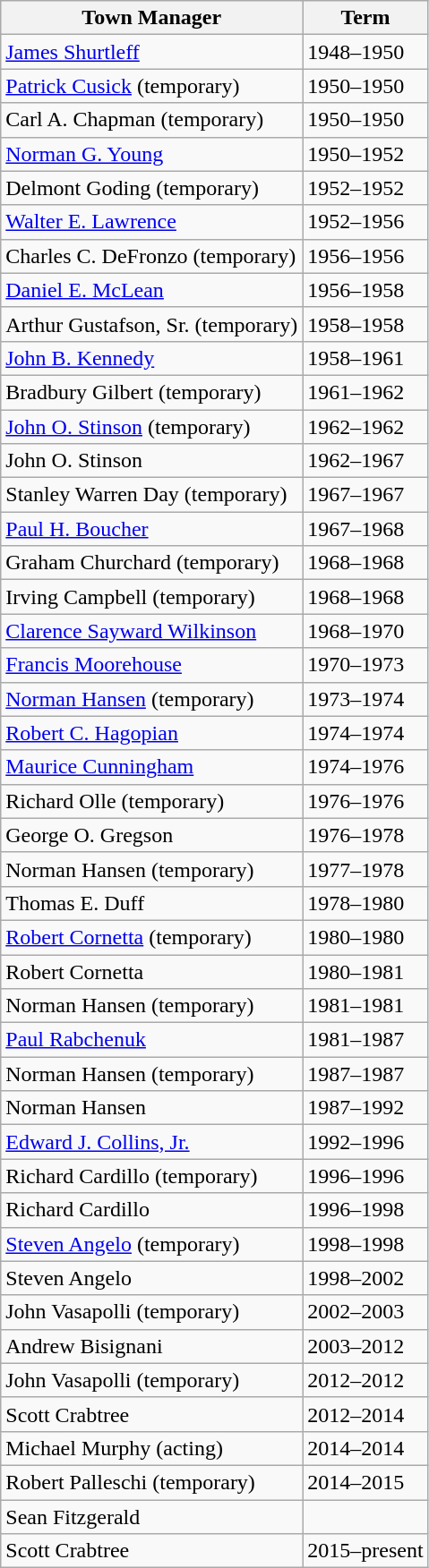<table class="wikitable">
<tr>
<th>Town Manager</th>
<th>Term</th>
</tr>
<tr>
<td><a href='#'>James Shurtleff</a></td>
<td>1948–1950</td>
</tr>
<tr>
<td><a href='#'>Patrick Cusick</a> (temporary)</td>
<td>1950–1950</td>
</tr>
<tr>
<td>Carl A. Chapman (temporary)</td>
<td>1950–1950</td>
</tr>
<tr>
<td><a href='#'>Norman G. Young</a></td>
<td>1950–1952</td>
</tr>
<tr>
<td>Delmont Goding (temporary)</td>
<td>1952–1952</td>
</tr>
<tr>
<td><a href='#'>Walter E. Lawrence</a></td>
<td>1952–1956</td>
</tr>
<tr>
<td>Charles C. DeFronzo (temporary)</td>
<td>1956–1956</td>
</tr>
<tr>
<td><a href='#'>Daniel E. McLean</a></td>
<td>1956–1958</td>
</tr>
<tr>
<td>Arthur Gustafson, Sr. (temporary)</td>
<td>1958–1958</td>
</tr>
<tr>
<td><a href='#'>John B. Kennedy</a></td>
<td>1958–1961</td>
</tr>
<tr>
<td>Bradbury Gilbert (temporary)</td>
<td>1961–1962</td>
</tr>
<tr>
<td><a href='#'>John O. Stinson</a> (temporary)</td>
<td>1962–1962</td>
</tr>
<tr>
<td>John O. Stinson</td>
<td>1962–1967</td>
</tr>
<tr>
<td>Stanley Warren Day (temporary)</td>
<td>1967–1967</td>
</tr>
<tr>
<td><a href='#'>Paul H. Boucher</a></td>
<td>1967–1968</td>
</tr>
<tr>
<td>Graham Churchard (temporary)</td>
<td>1968–1968</td>
</tr>
<tr>
<td>Irving Campbell (temporary)</td>
<td>1968–1968</td>
</tr>
<tr>
<td><a href='#'>Clarence Sayward Wilkinson</a></td>
<td>1968–1970</td>
</tr>
<tr>
<td><a href='#'>Francis Moorehouse</a></td>
<td>1970–1973</td>
</tr>
<tr>
<td><a href='#'>Norman Hansen</a> (temporary)</td>
<td>1973–1974</td>
</tr>
<tr>
<td><a href='#'>Robert C. Hagopian</a></td>
<td>1974–1974</td>
</tr>
<tr>
<td><a href='#'>Maurice Cunningham</a></td>
<td>1974–1976</td>
</tr>
<tr>
<td>Richard Olle (temporary)</td>
<td>1976–1976</td>
</tr>
<tr>
<td>George O. Gregson</td>
<td>1976–1978</td>
</tr>
<tr>
<td>Norman Hansen (temporary)</td>
<td>1977–1978</td>
</tr>
<tr>
<td>Thomas E. Duff</td>
<td>1978–1980</td>
</tr>
<tr>
<td><a href='#'>Robert Cornetta</a> (temporary)</td>
<td>1980–1980</td>
</tr>
<tr>
<td>Robert Cornetta</td>
<td>1980–1981</td>
</tr>
<tr>
<td>Norman Hansen (temporary)</td>
<td>1981–1981</td>
</tr>
<tr>
<td><a href='#'>Paul Rabchenuk</a></td>
<td>1981–1987</td>
</tr>
<tr>
<td>Norman Hansen (temporary)</td>
<td>1987–1987</td>
</tr>
<tr>
<td>Norman Hansen</td>
<td>1987–1992</td>
</tr>
<tr>
<td><a href='#'>Edward J. Collins, Jr.</a></td>
<td>1992–1996</td>
</tr>
<tr>
<td>Richard Cardillo (temporary)</td>
<td>1996–1996</td>
</tr>
<tr>
<td>Richard Cardillo</td>
<td>1996–1998</td>
</tr>
<tr>
<td><a href='#'>Steven Angelo</a> (temporary)</td>
<td>1998–1998</td>
</tr>
<tr>
<td>Steven Angelo</td>
<td>1998–2002</td>
</tr>
<tr>
<td>John Vasapolli (temporary)</td>
<td>2002–2003</td>
</tr>
<tr>
<td>Andrew Bisignani</td>
<td>2003–2012</td>
</tr>
<tr>
<td>John Vasapolli (temporary)</td>
<td>2012–2012</td>
</tr>
<tr>
<td>Scott Crabtree</td>
<td>2012–2014</td>
</tr>
<tr>
<td>Michael Murphy (acting)</td>
<td>2014–2014</td>
</tr>
<tr>
<td>Robert Palleschi (temporary)</td>
<td>2014–2015</td>
</tr>
<tr>
<td>Sean Fitzgerald</td>
<td></td>
</tr>
<tr>
<td>Scott Crabtree</td>
<td>2015–present</td>
</tr>
</table>
